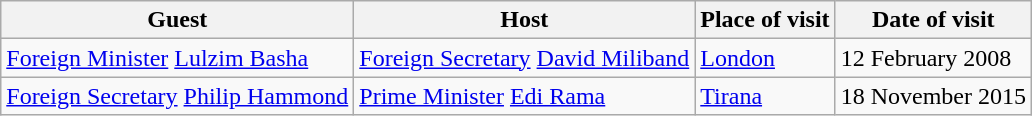<table class="wikitable" border="1">
<tr>
<th>Guest</th>
<th>Host</th>
<th>Place of visit</th>
<th>Date of visit</th>
</tr>
<tr>
<td> <a href='#'>Foreign Minister</a> <a href='#'>Lulzim Basha</a></td>
<td> <a href='#'>Foreign Secretary</a> <a href='#'>David Miliband</a></td>
<td><a href='#'>London</a></td>
<td>12 February 2008</td>
</tr>
<tr>
<td> <a href='#'>Foreign Secretary</a> <a href='#'>Philip Hammond</a></td>
<td> <a href='#'>Prime Minister</a> <a href='#'>Edi Rama</a></td>
<td><a href='#'>Tirana</a></td>
<td>18 November 2015</td>
</tr>
</table>
